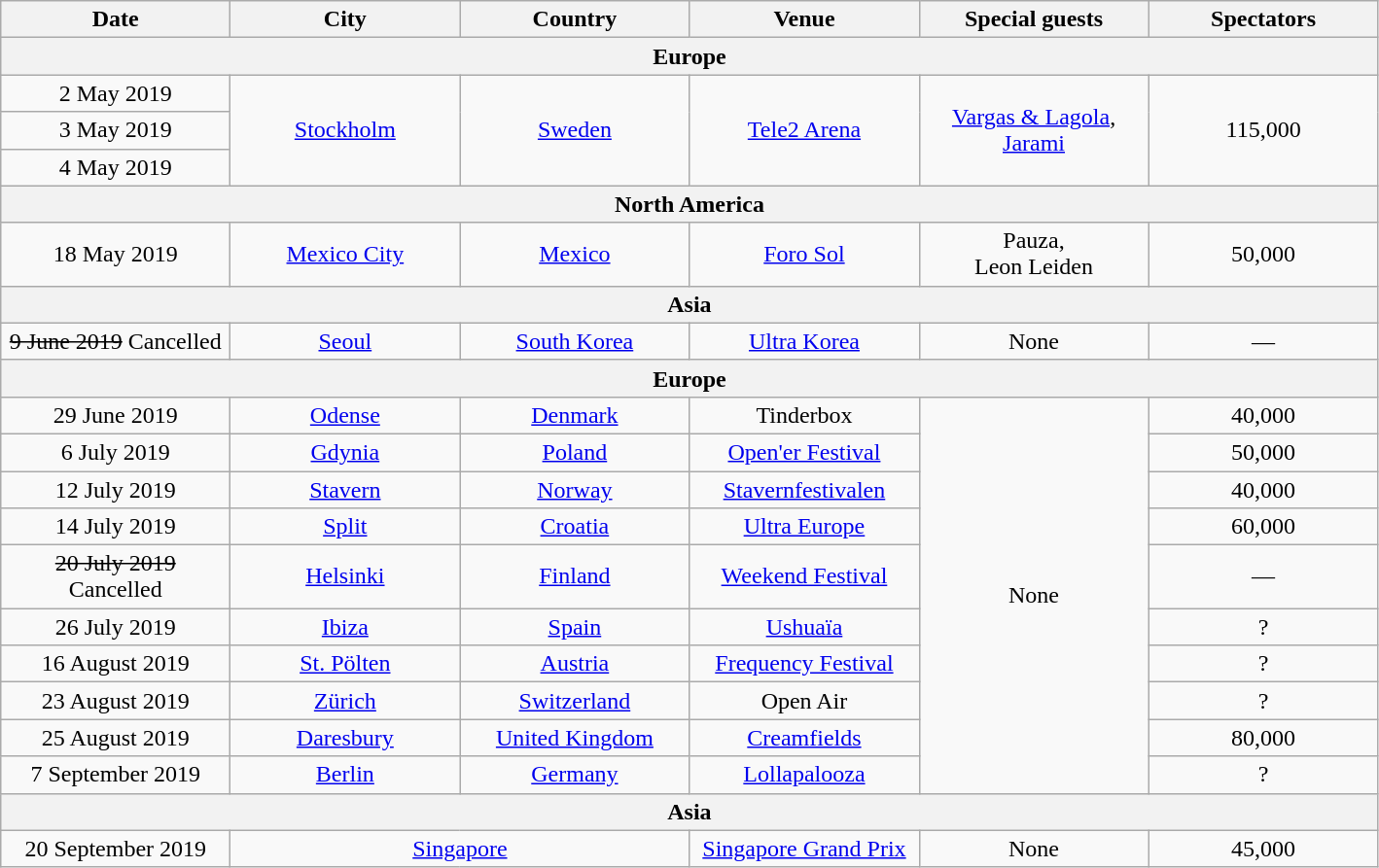<table class="wikitable" style="text-align:center;">
<tr>
<th width="150">Date</th>
<th width="150">City</th>
<th width="150">Country</th>
<th width="150">Venue</th>
<th width="150">Special guests</th>
<th width="150">Spectators</th>
</tr>
<tr>
<th colspan="6">Europe</th>
</tr>
<tr>
<td>2 May 2019</td>
<td rowspan="3"><a href='#'>Stockholm</a></td>
<td rowspan="3"><a href='#'>Sweden</a></td>
<td rowspan="3"><a href='#'>Tele2 Arena</a></td>
<td rowspan="3"><a href='#'>Vargas & Lagola</a>,<br><a href='#'>Jarami</a></td>
<td rowspan="3">115,000</td>
</tr>
<tr>
<td>3 May 2019</td>
</tr>
<tr>
<td>4 May 2019</td>
</tr>
<tr>
<th colspan="6">North America</th>
</tr>
<tr>
<td>18 May 2019</td>
<td><a href='#'>Mexico City</a></td>
<td><a href='#'>Mexico</a></td>
<td><a href='#'>Foro Sol</a></td>
<td>Pauza,<br>Leon Leiden</td>
<td>50,000</td>
</tr>
<tr>
<th colspan="6">Asia</th>
</tr>
<tr>
<td><s>9 June 2019</s> Cancelled</td>
<td><a href='#'>Seoul</a></td>
<td><a href='#'>South Korea</a></td>
<td><a href='#'>Ultra Korea</a></td>
<td>None</td>
<td>—</td>
</tr>
<tr>
<th colspan="6">Europe</th>
</tr>
<tr>
<td>29 June 2019</td>
<td><a href='#'>Odense</a></td>
<td><a href='#'>Denmark</a></td>
<td>Tinderbox</td>
<td rowspan="10">None</td>
<td>40,000</td>
</tr>
<tr>
<td>6 July 2019</td>
<td><a href='#'>Gdynia</a></td>
<td><a href='#'>Poland</a></td>
<td><a href='#'>Open'er Festival</a></td>
<td>50,000</td>
</tr>
<tr>
<td>12 July 2019</td>
<td><a href='#'>Stavern</a></td>
<td><a href='#'>Norway</a></td>
<td><a href='#'>Stavernfestivalen</a></td>
<td>40,000</td>
</tr>
<tr>
<td>14 July 2019</td>
<td><a href='#'>Split</a></td>
<td><a href='#'>Croatia</a></td>
<td><a href='#'>Ultra Europe</a></td>
<td>60,000</td>
</tr>
<tr>
<td><s>20 July 2019</s> Cancelled</td>
<td><a href='#'>Helsinki</a></td>
<td><a href='#'>Finland</a></td>
<td><a href='#'>Weekend Festival</a></td>
<td>—</td>
</tr>
<tr>
<td>26 July 2019</td>
<td><a href='#'>Ibiza</a></td>
<td><a href='#'>Spain</a></td>
<td><a href='#'>Ushuaïa</a></td>
<td>?</td>
</tr>
<tr>
<td>16 August 2019</td>
<td><a href='#'>St. Pölten</a></td>
<td><a href='#'>Austria</a></td>
<td><a href='#'>Frequency Festival</a></td>
<td>?</td>
</tr>
<tr>
<td>23 August 2019</td>
<td><a href='#'>Zürich</a></td>
<td><a href='#'>Switzerland</a></td>
<td>Open Air</td>
<td>?</td>
</tr>
<tr>
<td>25 August 2019</td>
<td><a href='#'>Daresbury</a></td>
<td><a href='#'>United Kingdom</a></td>
<td><a href='#'>Creamfields</a></td>
<td>80,000</td>
</tr>
<tr>
<td>7 September 2019</td>
<td><a href='#'>Berlin</a></td>
<td><a href='#'>Germany</a></td>
<td><a href='#'>Lollapalooza</a></td>
<td>?</td>
</tr>
<tr>
<th colspan="6">Asia</th>
</tr>
<tr>
<td>20 September 2019</td>
<td colspan="2"><a href='#'>Singapore</a></td>
<td><a href='#'>Singapore Grand Prix</a></td>
<td>None</td>
<td>45,000</td>
</tr>
</table>
